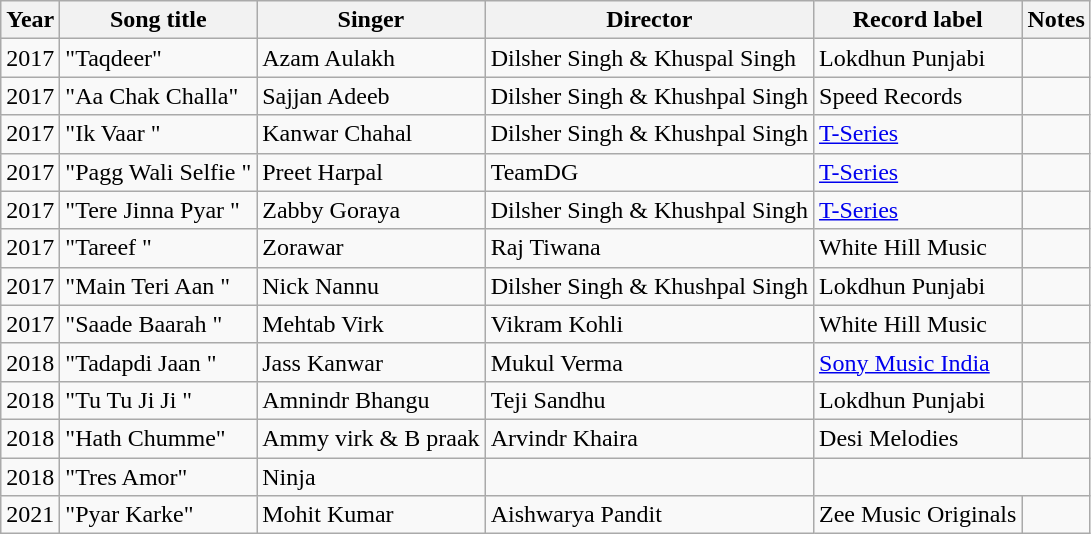<table class="wikitable sortable">
<tr>
<th>Year</th>
<th>Song title</th>
<th>Singer</th>
<th>Director</th>
<th>Record label</th>
<th class="unsortable">Notes</th>
</tr>
<tr>
<td>2017</td>
<td>"Taqdeer"</td>
<td>Azam Aulakh</td>
<td>Dilsher Singh & Khuspal Singh</td>
<td>Lokdhun Punjabi</td>
<td></td>
</tr>
<tr>
<td>2017</td>
<td>"Aa Chak Challa"</td>
<td>Sajjan Adeeb</td>
<td>Dilsher Singh & Khushpal Singh</td>
<td>Speed Records</td>
<td></td>
</tr>
<tr>
<td>2017</td>
<td>"Ik Vaar "</td>
<td>Kanwar Chahal</td>
<td>Dilsher Singh & Khushpal Singh</td>
<td><a href='#'>T-Series</a></td>
<td></td>
</tr>
<tr>
<td>2017</td>
<td>"Pagg Wali Selfie "</td>
<td>Preet Harpal</td>
<td>TeamDG</td>
<td><a href='#'>T-Series</a></td>
<td></td>
</tr>
<tr>
<td>2017</td>
<td>"Tere Jinna Pyar "</td>
<td>Zabby Goraya</td>
<td>Dilsher Singh & Khushpal Singh</td>
<td><a href='#'>T-Series</a></td>
<td></td>
</tr>
<tr>
<td>2017</td>
<td>"Tareef "</td>
<td>Zorawar</td>
<td>Raj Tiwana</td>
<td>White Hill Music</td>
<td></td>
</tr>
<tr>
<td>2017</td>
<td>"Main Teri Aan "</td>
<td>Nick Nannu</td>
<td>Dilsher Singh & Khushpal Singh</td>
<td>Lokdhun Punjabi</td>
<td></td>
</tr>
<tr>
<td>2017</td>
<td>"Saade Baarah "</td>
<td>Mehtab Virk</td>
<td>Vikram Kohli</td>
<td>White Hill Music</td>
<td></td>
</tr>
<tr>
<td>2018</td>
<td>"Tadapdi Jaan "</td>
<td>Jass Kanwar</td>
<td>Mukul Verma</td>
<td><a href='#'>Sony Music India</a></td>
<td></td>
</tr>
<tr>
<td>2018</td>
<td>"Tu Tu Ji Ji "</td>
<td>Amnindr Bhangu</td>
<td>Teji Sandhu</td>
<td>Lokdhun Punjabi</td>
<td></td>
</tr>
<tr>
<td>2018</td>
<td>"Hath Chumme"</td>
<td>Ammy virk & B praak</td>
<td>Arvindr Khaira</td>
<td>Desi Melodies</td>
<td></td>
</tr>
<tr>
<td>2018</td>
<td>"Tres Amor"</td>
<td>Ninja</td>
<td></td>
</tr>
<tr>
<td>2021</td>
<td>"Pyar Karke"</td>
<td>Mohit Kumar</td>
<td>Aishwarya Pandit</td>
<td>Zee Music Originals</td>
<td></td>
</tr>
</table>
